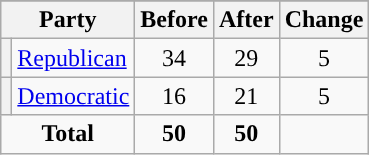<table class="wikitable" style="text-align:center;">
<tr>
</tr>
<tr>
<th colspan=2>Party</th>
<th>Before</th>
<th>After</th>
<th>Change</th>
</tr>
<tr>
<th style="background-color:"></th>
<td style="text-align:left;"><a href='#'>Republican</a></td>
<td>34</td>
<td>29</td>
<td> 5</td>
</tr>
<tr>
<th style="background-color:"></th>
<td style="text-align:left;"><a href='#'>Democratic</a></td>
<td>16</td>
<td>21</td>
<td> 5</td>
</tr>
<tr>
<td colspan=2><strong>Total</strong></td>
<td><strong>50</strong></td>
<td><strong>50</strong></td>
<td></td>
</tr>
</table>
